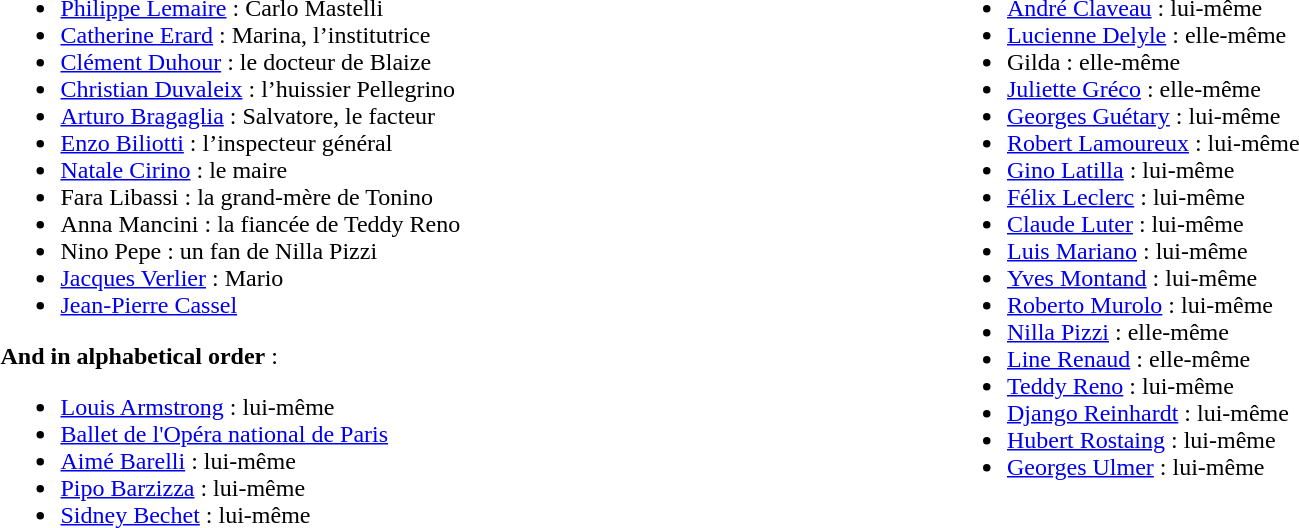<table border="0" align="center" width="100%">
<tr>
<td style="vertical-align:top" width="50%"><br><ul><li><a href='#'>Philippe Lemaire</a> : Carlo Mastelli</li><li><a href='#'>Catherine Erard</a> : Marina, l’institutrice</li><li><a href='#'>Clément Duhour</a> : le docteur de Blaize</li><li><a href='#'>Christian Duvaleix</a> : l’huissier Pellegrino</li><li><a href='#'>Arturo Bragaglia</a> : Salvatore, le facteur</li><li><a href='#'>Enzo Biliotti</a> : l’inspecteur général</li><li><a href='#'>Natale Cirino</a> : le maire</li><li>Fara Libassi : la grand-mère de Tonino</li><li>Anna Mancini : la fiancée de Teddy Reno</li><li>Nino Pepe : un fan de Nilla Pizzi</li><li><a href='#'>Jacques Verlier</a> : Mario</li><li><a href='#'>Jean-Pierre Cassel</a></li></ul><strong>And in alphabetical order</strong> :<ul><li><a href='#'>Louis Armstrong</a> : lui-même</li><li><a href='#'>Ballet de l'Opéra national de Paris</a></li><li><a href='#'>Aimé Barelli</a> : lui-même</li><li><a href='#'>Pipo Barzizza</a> : lui-même</li><li><a href='#'>Sidney Bechet</a> : lui-même</li></ul></td>
<td style="vertical-align:top" width="50%"><br><ul><li><a href='#'>André Claveau</a> : lui-même</li><li><a href='#'>Lucienne Delyle</a> : elle-même</li><li>Gilda : elle-même</li><li><a href='#'>Juliette Gréco</a> : elle-même</li><li><a href='#'>Georges Guétary</a> : lui-même</li><li><a href='#'>Robert Lamoureux</a> : lui-même</li><li><a href='#'>Gino Latilla</a> : lui-même</li><li><a href='#'>Félix Leclerc</a> : lui-même</li><li><a href='#'>Claude Luter</a> : lui-même</li><li><a href='#'>Luis Mariano</a> : lui-même</li><li><a href='#'>Yves Montand</a> : lui-même</li><li><a href='#'>Roberto Murolo</a> : lui-même</li><li><a href='#'>Nilla Pizzi</a> : elle-même</li><li><a href='#'>Line Renaud</a> : elle-même</li><li><a href='#'>Teddy Reno</a> : lui-même</li><li><a href='#'>Django Reinhardt</a> : lui-même</li><li><a href='#'>Hubert Rostaing</a> : lui-même</li><li><a href='#'>Georges Ulmer</a> : lui-même</li></ul></td>
</tr>
</table>
